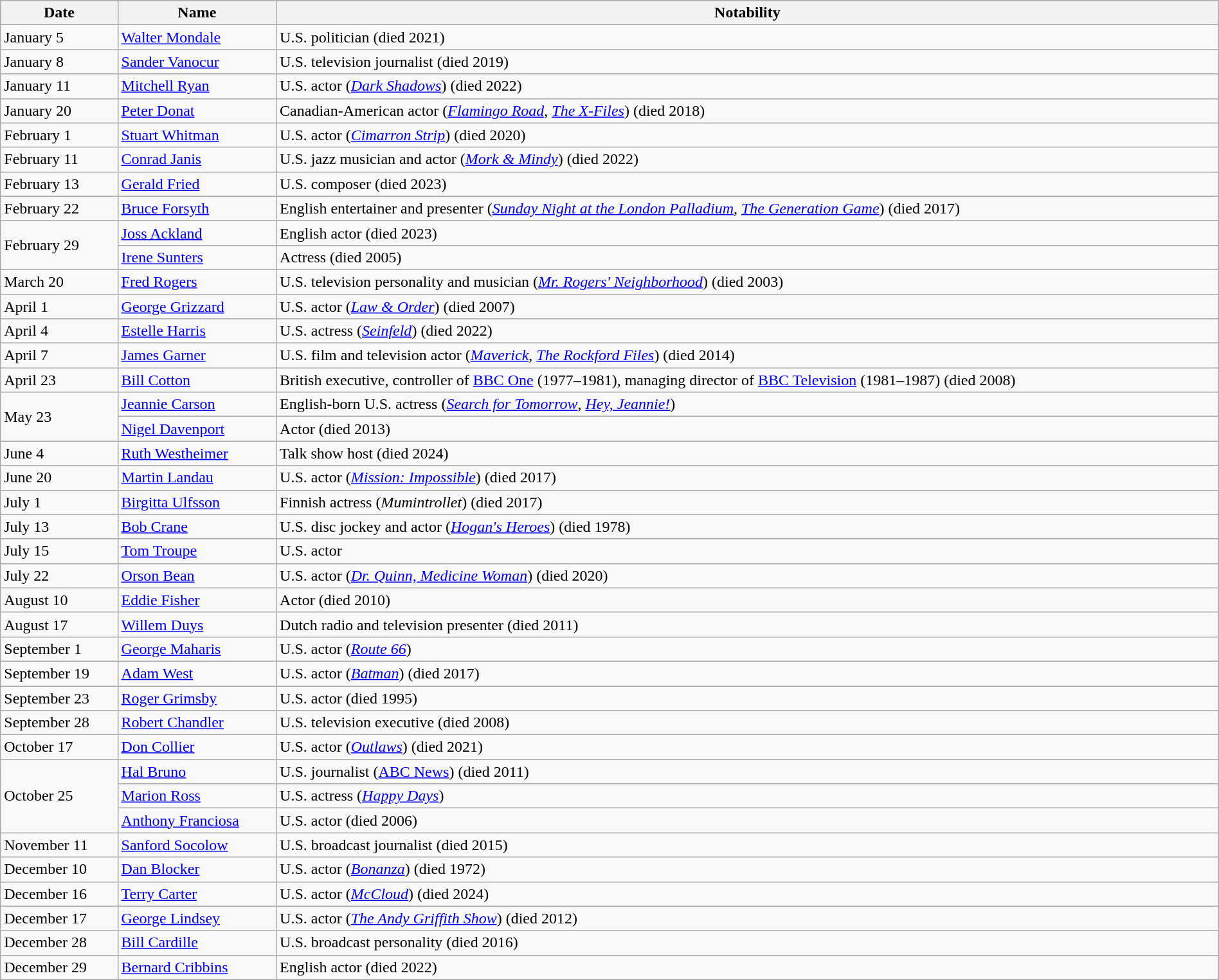<table width=100% class="wikitable">
<tr bgcolor="#ccccff" align="left">
<th>Date</th>
<th>Name</th>
<th>Notability</th>
</tr>
<tr>
<td>January 5</td>
<td><a href='#'>Walter Mondale</a></td>
<td>U.S. politician (died 2021)</td>
</tr>
<tr>
<td>January 8</td>
<td><a href='#'>Sander Vanocur</a></td>
<td>U.S. television journalist (died 2019)</td>
</tr>
<tr>
<td>January 11</td>
<td><a href='#'>Mitchell Ryan</a></td>
<td>U.S. actor (<em><a href='#'>Dark Shadows</a></em>) (died 2022)</td>
</tr>
<tr>
<td>January 20</td>
<td><a href='#'>Peter Donat</a></td>
<td>Canadian-American actor (<em><a href='#'>Flamingo Road</a></em>, <em><a href='#'>The X-Files</a></em>) (died 2018)</td>
</tr>
<tr>
<td>February 1</td>
<td><a href='#'>Stuart Whitman</a></td>
<td>U.S. actor (<em><a href='#'>Cimarron Strip</a></em>) (died 2020)</td>
</tr>
<tr>
<td>February 11</td>
<td><a href='#'>Conrad Janis</a></td>
<td>U.S. jazz musician and actor (<em><a href='#'>Mork & Mindy</a></em>) (died 2022)</td>
</tr>
<tr>
<td>February 13</td>
<td><a href='#'>Gerald Fried</a></td>
<td>U.S. composer (died 2023)</td>
</tr>
<tr>
<td>February 22</td>
<td><a href='#'>Bruce Forsyth</a></td>
<td>English entertainer and presenter (<em><a href='#'>Sunday Night at the London Palladium</a></em>, <em><a href='#'>The Generation Game</a></em>) (died 2017)</td>
</tr>
<tr>
<td rowspan="2">February 29</td>
<td><a href='#'>Joss Ackland</a></td>
<td>English actor (died 2023)</td>
</tr>
<tr>
<td><a href='#'>Irene Sunters</a></td>
<td>Actress (died 2005)</td>
</tr>
<tr>
<td>March 20</td>
<td><a href='#'>Fred Rogers</a></td>
<td>U.S. television personality and musician (<em><a href='#'>Mr. Rogers' Neighborhood</a></em>) (died 2003)</td>
</tr>
<tr>
<td>April 1</td>
<td><a href='#'>George Grizzard</a></td>
<td>U.S. actor (<em><a href='#'>Law & Order</a></em>) (died 2007)</td>
</tr>
<tr>
<td>April 4</td>
<td><a href='#'>Estelle Harris</a></td>
<td>U.S. actress (<em><a href='#'>Seinfeld</a></em>) (died 2022)</td>
</tr>
<tr>
<td>April 7</td>
<td><a href='#'>James Garner</a></td>
<td>U.S. film and television actor (<em><a href='#'>Maverick</a></em>, <em><a href='#'>The Rockford Files</a></em>) (died 2014)</td>
</tr>
<tr>
<td>April 23</td>
<td><a href='#'>Bill Cotton</a></td>
<td>British executive, controller of <a href='#'>BBC One</a> (1977–1981), managing director of <a href='#'>BBC Television</a> (1981–1987) (died 2008)</td>
</tr>
<tr>
<td rowspan="2">May 23</td>
<td><a href='#'>Jeannie Carson</a></td>
<td>English-born U.S. actress (<em><a href='#'>Search for Tomorrow</a></em>, <em><a href='#'>Hey, Jeannie!</a></em>)</td>
</tr>
<tr>
<td><a href='#'>Nigel Davenport</a></td>
<td>Actor (died 2013)</td>
</tr>
<tr>
<td>June 4</td>
<td><a href='#'>Ruth Westheimer</a></td>
<td>Talk show host (died 2024)</td>
</tr>
<tr>
<td>June 20</td>
<td><a href='#'>Martin Landau</a></td>
<td>U.S. actor (<em><a href='#'>Mission: Impossible</a></em>) (died 2017)</td>
</tr>
<tr>
<td>July 1</td>
<td><a href='#'>Birgitta Ulfsson</a></td>
<td>Finnish actress (<em>Mumintrollet</em>) (died 2017)</td>
</tr>
<tr>
<td>July 13</td>
<td><a href='#'>Bob Crane</a></td>
<td>U.S. disc jockey and actor (<em><a href='#'>Hogan's Heroes</a></em>) (died 1978)</td>
</tr>
<tr>
<td>July 15</td>
<td><a href='#'>Tom Troupe</a></td>
<td>U.S. actor</td>
</tr>
<tr>
<td>July 22</td>
<td><a href='#'>Orson Bean</a></td>
<td>U.S. actor (<em><a href='#'>Dr. Quinn, Medicine Woman</a></em>) (died 2020)</td>
</tr>
<tr>
<td>August 10</td>
<td><a href='#'>Eddie Fisher</a></td>
<td>Actor (died 2010)</td>
</tr>
<tr>
<td>August 17</td>
<td><a href='#'>Willem Duys</a></td>
<td>Dutch radio and television presenter (died 2011)</td>
</tr>
<tr>
<td>September 1</td>
<td><a href='#'>George Maharis</a></td>
<td>U.S. actor (<em><a href='#'>Route 66</a></em>)</td>
</tr>
<tr>
<td>September 19</td>
<td><a href='#'>Adam West</a></td>
<td>U.S. actor (<em><a href='#'>Batman</a></em>) (died 2017)</td>
</tr>
<tr>
<td>September 23</td>
<td><a href='#'>Roger Grimsby</a></td>
<td>U.S. actor (died 1995)</td>
</tr>
<tr>
<td>September 28</td>
<td><a href='#'>Robert Chandler</a></td>
<td>U.S. television executive (died 2008)</td>
</tr>
<tr>
<td>October 17</td>
<td><a href='#'>Don Collier</a></td>
<td>U.S. actor (<em><a href='#'>Outlaws</a></em>) (died 2021)</td>
</tr>
<tr>
<td rowspan="3">October 25</td>
<td><a href='#'>Hal Bruno</a></td>
<td>U.S. journalist (<a href='#'>ABC News</a>) (died 2011)</td>
</tr>
<tr>
<td><a href='#'>Marion Ross</a></td>
<td>U.S. actress (<em><a href='#'>Happy Days</a></em>)</td>
</tr>
<tr>
<td><a href='#'>Anthony Franciosa</a></td>
<td>U.S. actor (died 2006)</td>
</tr>
<tr>
<td>November 11</td>
<td><a href='#'>Sanford Socolow</a></td>
<td>U.S. broadcast journalist (died 2015)</td>
</tr>
<tr>
<td>December 10</td>
<td><a href='#'>Dan Blocker</a></td>
<td>U.S. actor (<em><a href='#'>Bonanza</a></em>) (died 1972)</td>
</tr>
<tr>
<td>December 16</td>
<td><a href='#'>Terry Carter</a></td>
<td>U.S. actor (<em><a href='#'>McCloud</a></em>)  (died 2024)</td>
</tr>
<tr>
<td>December 17</td>
<td><a href='#'>George Lindsey</a></td>
<td>U.S. actor (<em><a href='#'>The Andy Griffith Show</a></em>) (died 2012)</td>
</tr>
<tr>
<td>December 28</td>
<td><a href='#'>Bill Cardille</a></td>
<td>U.S. broadcast personality (died 2016)</td>
</tr>
<tr>
<td>December 29</td>
<td><a href='#'>Bernard Cribbins</a></td>
<td>English actor (died 2022)</td>
</tr>
</table>
